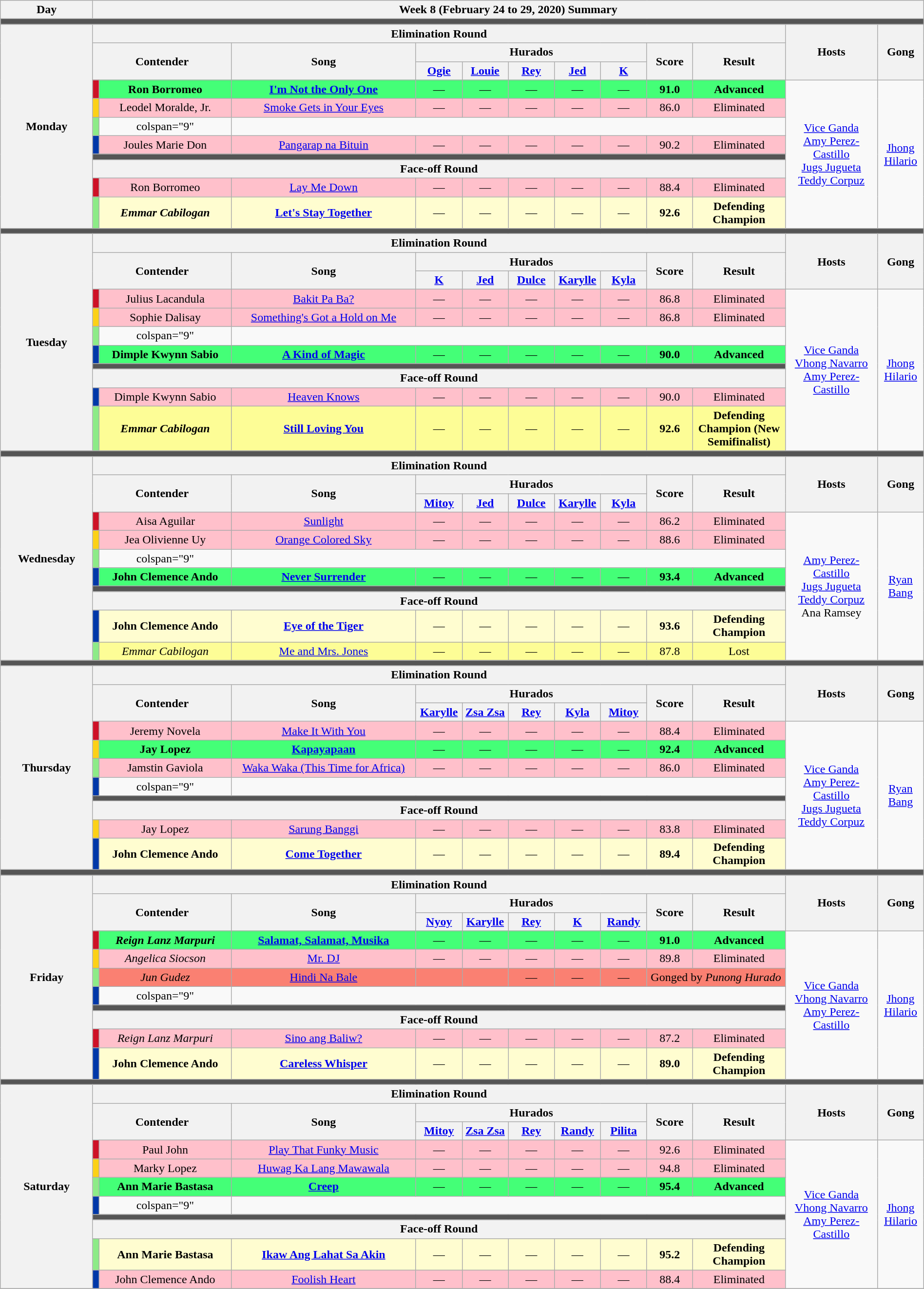<table class="wikitable mw-collapsible mw-collapsed" style="text-align:center; width:100%;">
<tr>
<th>Day</th>
<th colspan="12">Week 8 (February 24 to 29, 2020) Summary</th>
</tr>
<tr>
<th colspan="13" style="background:#555;"></th>
</tr>
<tr>
<th rowspan="11">Monday<br><small></small></th>
<th colspan="10">Elimination Round</th>
<th rowspan="3" width="10%">Hosts</th>
<th rowspan="3" width="05%">Gong</th>
</tr>
<tr>
<th colspan="2" rowspan="2" width="15%">Contender</th>
<th rowspan="2" width="20%">Song</th>
<th colspan="5" width="25%">Hurados </th>
<th rowspan="2" width="05%">Score</th>
<th rowspan="2" width="10%">Result</th>
</tr>
<tr>
<th width="05%"><a href='#'>Ogie</a></th>
<th width="05%"><a href='#'>Louie</a></th>
<th width="05%"><a href='#'>Rey</a></th>
<th width="05%"><a href='#'>Jed</a></th>
<th width="05%"><a href='#'>K</a></th>
</tr>
<tr>
<th style="background-color:#CE1126;"></th>
<td style="background-color:#44ff77"><strong>Ron Borromeo</strong></td>
<td style="background-color:#44ff77"><strong><a href='#'>I'm Not the Only One</a></strong></td>
<td style="background-color:#44ff77">—</td>
<td style="background-color:#44ff77">—</td>
<td style="background-color:#44ff77">—</td>
<td style="background-color:#44ff77">—</td>
<td style="background-color:#44ff77">—</td>
<td style="background-color:#44ff77"><strong>91.0</strong></td>
<td style="background-color:#44ff77"><strong>Advanced</strong></td>
<td rowspan="8"><a href='#'>Vice Ganda</a><br><a href='#'>Amy Perez-Castillo</a><br><a href='#'>Jugs Jugueta</a><br><a href='#'>Teddy Corpuz</a></td>
<td rowspan="8"><a href='#'>Jhong Hilario</a></td>
</tr>
<tr>
<th style="background-color:#FCD116;"></th>
<td style="background-color:pink">Leodel Moralde, Jr.</td>
<td style="background-color:pink"><a href='#'>Smoke Gets in Your Eyes</a></td>
<td style="background-color:pink">—</td>
<td style="background-color:pink">—</td>
<td style="background-color:pink">—</td>
<td style="background-color:pink">—</td>
<td style="background-color:pink">—</td>
<td style="background-color:pink">86.0</td>
<td style="background-color:pink">Eliminated</td>
</tr>
<tr>
<th style="background-color:#8deb87;"></th>
<td>colspan="9" </td>
</tr>
<tr>
<th style="background-color:#0038A8;"></th>
<td style="background-color:pink">Joules Marie Don</td>
<td style="background-color:pink"><a href='#'>Pangarap na Bituin</a></td>
<td style="background-color:pink">—</td>
<td style="background-color:pink">—</td>
<td style="background-color:pink">—</td>
<td style="background-color:pink">—</td>
<td style="background-color:pink">—</td>
<td style="background-color:pink">90.2</td>
<td style="background-color:pink">Eliminated</td>
</tr>
<tr>
<th colspan="10" style="background:#555;"></th>
</tr>
<tr>
<th colspan="10">Face-off Round</th>
</tr>
<tr>
<th style="background-color:#CE1126;"></th>
<td style="background-color:pink">Ron Borromeo</td>
<td style="background-color:pink"><a href='#'>Lay Me Down</a></td>
<td style="background-color:pink">—</td>
<td style="background-color:pink">—</td>
<td style="background-color:pink">—</td>
<td style="background-color:pink">—</td>
<td style="background-color:pink">—</td>
<td style="background-color:pink">88.4</td>
<td style="background-color:pink">Eliminated</td>
</tr>
<tr>
<th style="background-color:#8deb87;"></th>
<td style="background-color:#FFFDD0"><strong><em>Emmar Cabilogan</em></strong></td>
<td style="background-color:#FFFDD0"><strong><a href='#'>Let's Stay Together</a></strong></td>
<td style="background-color:#FFFDD0">—</td>
<td style="background-color:#FFFDD0">—</td>
<td style="background-color:#FFFDD0">—</td>
<td style="background-color:#FFFDD0">—</td>
<td style="background-color:#FFFDD0">—</td>
<td style="background-color:#FFFDD0"><strong>92.6</strong></td>
<td style="background-color:#FFFDD0"><strong>Defending Champion</strong></td>
</tr>
<tr>
<th colspan="13" style="background:#555;"></th>
</tr>
<tr>
<th rowspan="11">Tuesday<br><small></small></th>
<th colspan="10">Elimination Round</th>
<th rowspan="3" width="10%">Hosts</th>
<th rowspan="3" width="05%">Gong</th>
</tr>
<tr>
<th colspan="2" rowspan="2" width="15%">Contender</th>
<th rowspan="2" width="20%">Song</th>
<th colspan="5" width="25%">Hurados</th>
<th rowspan="2" width="05%">Score</th>
<th rowspan="2" width="10%">Result</th>
</tr>
<tr>
<th width="05%"><a href='#'>K</a></th>
<th width="05%"><a href='#'>Jed</a></th>
<th width="05%"><a href='#'>Dulce</a></th>
<th width="05%"><a href='#'>Karylle</a></th>
<th width="05%"><a href='#'>Kyla</a></th>
</tr>
<tr>
<th style="background-color:#CE1126;"></th>
<td style="background-color:pink">Julius Lacandula</td>
<td style="background-color:pink"><a href='#'>Bakit Pa Ba?</a></td>
<td style="background-color:pink">—</td>
<td style="background-color:pink">—</td>
<td style="background-color:pink">—</td>
<td style="background-color:pink">—</td>
<td style="background-color:pink">—</td>
<td style="background-color:pink">86.8</td>
<td style="background-color:pink">Eliminated</td>
<td rowspan="8"><a href='#'>Vice Ganda</a><br><a href='#'>Vhong Navarro</a><br><a href='#'>Amy Perez-Castillo</a></td>
<td rowspan="8"><a href='#'>Jhong Hilario</a></td>
</tr>
<tr>
<th style="background-color:#FCD116;"></th>
<td style="background-color:pink">Sophie Dalisay</td>
<td style="background-color:pink"><a href='#'>Something's Got a Hold on Me</a></td>
<td style="background-color:pink">—</td>
<td style="background-color:pink">—</td>
<td style="background-color:pink">—</td>
<td style="background-color:pink">—</td>
<td style="background-color:pink">—</td>
<td style="background-color:pink">86.8</td>
<td style="background-color:pink">Eliminated</td>
</tr>
<tr>
<th style="background-color:#8deb87;"></th>
<td>colspan="9" </td>
</tr>
<tr>
<th style="background-color:#0038A8;"></th>
<td style="background-color:#44ff77"><strong>Dimple Kwynn Sabio</strong></td>
<td style="background-color:#44ff77"><strong><a href='#'>A Kind of Magic</a></strong></td>
<td style="background-color:#44ff77">—</td>
<td style="background-color:#44ff77">—</td>
<td style="background-color:#44ff77">—</td>
<td style="background-color:#44ff77">—</td>
<td style="background-color:#44ff77">—</td>
<td style="background-color:#44ff77"><strong>90.0</strong></td>
<td style="background-color:#44ff77"><strong>Advanced</strong></td>
</tr>
<tr>
<th colspan="10" style="background:#555;"></th>
</tr>
<tr>
<th colspan="10">Face-off Round</th>
</tr>
<tr>
<th style="background-color:#0038A8;"></th>
<td style="background-color:pink">Dimple Kwynn Sabio</td>
<td style="background-color:pink"><a href='#'>Heaven Knows</a></td>
<td style="background-color:pink">—</td>
<td style="background-color:pink">—</td>
<td style="background-color:pink">—</td>
<td style="background-color:pink">—</td>
<td style="background-color:pink">—</td>
<td style="background-color:pink">90.0</td>
<td style="background-color:pink">Eliminated</td>
</tr>
<tr>
<th style="background-color:#8deb87;"></th>
<td style="background-color:#FDFD96"><strong><em>Emmar Cabilogan</em></strong></td>
<td style="background-color:#FDFD96"><strong><a href='#'>Still Loving You</a></strong></td>
<td style="background-color:#FDFD96">—</td>
<td style="background-color:#FDFD96">—</td>
<td style="background-color:#FDFD96">—</td>
<td style="background-color:#FDFD96">—</td>
<td style="background-color:#FDFD96">—</td>
<td style="background-color:#FDFD96"><strong>92.6</strong></td>
<td style="background-color:#FDFD96"><strong>Defending Champion (New Semifinalist)</strong></td>
</tr>
<tr>
<th colspan="13" style="background:#555;"></th>
</tr>
<tr>
<th rowspan="11">Wednesday<br><small></small></th>
<th colspan="10">Elimination Round</th>
<th rowspan="3" width="10%">Hosts</th>
<th rowspan="3" width="05%">Gong</th>
</tr>
<tr>
<th colspan="2" rowspan="2" width="15%">Contender</th>
<th rowspan="2" width="20%">Song</th>
<th colspan="5" width="25%">Hurados</th>
<th rowspan="2" width="05%">Score</th>
<th rowspan="2" width="10%">Result</th>
</tr>
<tr>
<th width="05%"><a href='#'>Mitoy</a></th>
<th width="05%"><a href='#'>Jed</a></th>
<th width="05%"><a href='#'>Dulce</a></th>
<th width="05%"><a href='#'>Karylle</a></th>
<th width="05%"><a href='#'>Kyla</a></th>
</tr>
<tr>
<th style="background-color:#CE1126;"></th>
<td style="background-color:pink">Aisa Aguilar</td>
<td style="background-color:pink"><a href='#'>Sunlight</a></td>
<td style="background-color:pink">—</td>
<td style="background-color:pink">—</td>
<td style="background-color:pink">—</td>
<td style="background-color:pink">—</td>
<td style="background-color:pink">—</td>
<td style="background-color:pink">86.2</td>
<td style="background-color:pink">Eliminated</td>
<td rowspan="8"><a href='#'>Amy Perez-Castillo</a><br><a href='#'>Jugs Jugueta</a><br><a href='#'>Teddy Corpuz</a><br>Ana Ramsey</td>
<td rowspan="8"><a href='#'>Ryan Bang</a></td>
</tr>
<tr>
<th style="background-color:#FCD116;"></th>
<td style="background-color:pink">Jea Olivienne Uy</td>
<td style="background-color:pink"><a href='#'>Orange Colored Sky</a></td>
<td style="background-color:pink">—</td>
<td style="background-color:pink">—</td>
<td style="background-color:pink">—</td>
<td style="background-color:pink">—</td>
<td style="background-color:pink">—</td>
<td style="background-color:pink">88.6</td>
<td style="background-color:pink">Eliminated</td>
</tr>
<tr>
<th style="background-color:#8deb87;"></th>
<td>colspan="9" </td>
</tr>
<tr>
<th style="background-color:#0038A8;"></th>
<td style="background-color:#44ff77"><strong>John Clemence Ando</strong></td>
<td style="background-color:#44ff77"><strong><a href='#'>Never Surrender</a></strong></td>
<td style="background-color:#44ff77">—</td>
<td style="background-color:#44ff77">—</td>
<td style="background-color:#44ff77">—</td>
<td style="background-color:#44ff77">—</td>
<td style="background-color:#44ff77">—</td>
<td style="background-color:#44ff77"><strong>93.4</strong></td>
<td style="background-color:#44ff77"><strong>Advanced</strong></td>
</tr>
<tr>
<th colspan="10" style="background:#555;"></th>
</tr>
<tr>
<th colspan="10">Face-off Round</th>
</tr>
<tr>
<th style="background-color:#0038A8;"></th>
<td style="background-color:#FFFDD0"><strong>John Clemence Ando</strong></td>
<td style="background-color:#FFFDD0"><strong><a href='#'>Eye of the Tiger</a></strong></td>
<td style="background-color:#FFFDD0">—</td>
<td style="background-color:#FFFDD0">—</td>
<td style="background-color:#FFFDD0">—</td>
<td style="background-color:#FFFDD0">—</td>
<td style="background-color:#FFFDD0">—</td>
<td style="background-color:#FFFDD0"><strong>93.6</strong></td>
<td style="background-color:#FFFDD0"><strong>Defending Champion</strong></td>
</tr>
<tr>
<th style="background-color:#8deb87;"></th>
<td style="background-color:#FDFD96"><em>Emmar Cabilogan</em></td>
<td style="background-color:#FDFD96"><a href='#'>Me and Mrs. Jones</a></td>
<td style="background-color:#FDFD96">—</td>
<td style="background-color:#FDFD96">—</td>
<td style="background-color:#FDFD96">—</td>
<td style="background-color:#FDFD96">—</td>
<td style="background-color:#FDFD96">—</td>
<td style="background-color:#FDFD96">87.8</td>
<td style="background-color:#FDFD96">Lost</td>
</tr>
<tr>
<th colspan="13" style="background:#555;"></th>
</tr>
<tr>
<th rowspan="11">Thursday<br><small></small></th>
<th colspan="10">Elimination Round</th>
<th rowspan="3" width="10%">Hosts</th>
<th rowspan="3" width="05%">Gong</th>
</tr>
<tr>
<th colspan="2" rowspan="2" width="15%">Contender</th>
<th rowspan="2" width="20%">Song</th>
<th colspan="5" width="25%">Hurados</th>
<th rowspan="2" width="05%">Score</th>
<th rowspan="2" width="10%">Result</th>
</tr>
<tr>
<th width="05%"><a href='#'>Karylle</a></th>
<th width="05%"><a href='#'>Zsa Zsa</a></th>
<th width="05%"><a href='#'>Rey</a></th>
<th width="05%"><a href='#'>Kyla</a></th>
<th width="05%"><a href='#'>Mitoy</a></th>
</tr>
<tr>
<th style="background-color:#CE1126;"></th>
<td style="background-color:pink">Jeremy Novela</td>
<td style="background-color:pink"><a href='#'>Make It With You</a></td>
<td style="background-color:pink">—</td>
<td style="background-color:pink">—</td>
<td style="background-color:pink">—</td>
<td style="background-color:pink">—</td>
<td style="background-color:pink">—</td>
<td style="background-color:pink">88.4</td>
<td style="background-color:pink">Eliminated</td>
<td rowspan="8"><a href='#'>Vice Ganda</a><br><a href='#'>Amy Perez-Castillo</a><br><a href='#'>Jugs Jugueta</a><br><a href='#'>Teddy Corpuz</a></td>
<td rowspan="8"><a href='#'>Ryan Bang</a></td>
</tr>
<tr>
<th style="background-color:#FCD116;"></th>
<td style="background-color:#44ff77"><strong>Jay Lopez</strong></td>
<td style="background-color:#44ff77"><strong><a href='#'>Kapayapaan</a></strong></td>
<td style="background-color:#44ff77">—</td>
<td style="background-color:#44ff77">—</td>
<td style="background-color:#44ff77">—</td>
<td style="background-color:#44ff77">—</td>
<td style="background-color:#44ff77">—</td>
<td style="background-color:#44ff77"><strong>92.4</strong></td>
<td style="background-color:#44ff77"><strong>Advanced</strong></td>
</tr>
<tr>
<th style="background-color:#8deb87;"></th>
<td style="background-color:pink">Jamstin Gaviola</td>
<td style="background-color:pink"><a href='#'>Waka Waka (This Time for Africa)</a></td>
<td style="background-color:pink">—</td>
<td style="background-color:pink">—</td>
<td style="background-color:pink">—</td>
<td style="background-color:pink">—</td>
<td style="background-color:pink">—</td>
<td style="background-color:pink">86.0</td>
<td style="background-color:pink">Eliminated</td>
</tr>
<tr>
<th style="background-color:#0038A8;"></th>
<td>colspan="9" </td>
</tr>
<tr>
<th colspan="10" style="background:#555;"></th>
</tr>
<tr>
<th colspan="10">Face-off Round</th>
</tr>
<tr>
<th style="background-color:#FCD116;"></th>
<td style="background-color:pink">Jay Lopez</td>
<td style="background-color:pink"><a href='#'>Sarung Banggi</a></td>
<td style="background-color:pink">—</td>
<td style="background-color:pink">—</td>
<td style="background-color:pink">—</td>
<td style="background-color:pink">—</td>
<td style="background-color:pink">—</td>
<td style="background-color:pink">83.8</td>
<td style="background-color:pink">Eliminated</td>
</tr>
<tr>
<th style="background-color:#0038A8;"></th>
<td style="background-color:#FFFDD0"><strong>John Clemence Ando</strong></td>
<td style="background-color:#FFFDD0"><strong><a href='#'>Come Together</a></strong></td>
<td style="background-color:#FFFDD0">—</td>
<td style="background-color:#FFFDD0">—</td>
<td style="background-color:#FFFDD0">—</td>
<td style="background-color:#FFFDD0">—</td>
<td style="background-color:#FFFDD0">—</td>
<td style="background-color:#FFFDD0"><strong>89.4</strong></td>
<td style="background-color:#FFFDD0"><strong>Defending Champion</strong></td>
</tr>
<tr>
<th colspan="13" style="background:#555;"></th>
</tr>
<tr>
<th rowspan="11">Friday<br><small></small></th>
<th colspan="10">Elimination Round</th>
<th rowspan="3" width="10%">Hosts</th>
<th rowspan="3" width="05%">Gong</th>
</tr>
<tr>
<th colspan="2" rowspan="2" width="15%">Contender</th>
<th rowspan="2" width="20%">Song</th>
<th colspan="5" width="25%">Hurados</th>
<th rowspan="2" width="05%">Score</th>
<th rowspan="2" width="10%">Result</th>
</tr>
<tr>
<th width="05%"><a href='#'>Nyoy</a></th>
<th width="05%"><a href='#'>Karylle</a></th>
<th width="05%"><a href='#'>Rey</a></th>
<th width="05%"><a href='#'>K</a></th>
<th width="05%"><a href='#'>Randy</a></th>
</tr>
<tr>
<th style="background-color:#CE1126;"></th>
<td style="background-color:#44ff77"><strong><em>Reign Lanz Marpuri</em></strong></td>
<td style="background-color:#44ff77"><strong><a href='#'>Salamat, Salamat, Musika</a></strong></td>
<td style="background-color:#44ff77">—</td>
<td style="background-color:#44ff77">—</td>
<td style="background-color:#44ff77">—</td>
<td style="background-color:#44ff77">—</td>
<td style="background-color:#44ff77">—</td>
<td style="background-color:#44ff77"><strong>91.0</strong></td>
<td style="background-color:#44ff77"><strong>Advanced</strong></td>
<td rowspan="8"><a href='#'>Vice Ganda</a><br><a href='#'>Vhong Navarro</a><br><a href='#'>Amy Perez-Castillo</a></td>
<td rowspan="8"><a href='#'>Jhong Hilario</a></td>
</tr>
<tr>
<th style="background-color:#FCD116;"></th>
<td style="background-color:pink"><em>Angelica Siocson</em></td>
<td style="background-color:pink"><a href='#'>Mr. DJ</a></td>
<td style="background-color:pink">—</td>
<td style="background-color:pink">—</td>
<td style="background-color:pink">—</td>
<td style="background-color:pink">—</td>
<td style="background-color:pink">—</td>
<td style="background-color:pink">89.8</td>
<td style="background-color:pink">Eliminated</td>
</tr>
<tr>
<th style="background-color:#8deb87;"></th>
<td style="background-color:salmon"><em>Jun Gudez</em></td>
<td style="background-color:salmon"><a href='#'>Hindi Na Bale</a></td>
<td style="background-color:salmon"></td>
<td style="background-color:salmon"></td>
<td style="background-color:salmon">—</td>
<td style="background-color:salmon">—</td>
<td style="background-color:salmon">—</td>
<td colspan="2" style="background-color:salmon">Gonged by <em>Punong Hurado</em></td>
</tr>
<tr>
<th style="background-color:#0038A8;"></th>
<td>colspan="9" </td>
</tr>
<tr>
<th colspan="10" style="background:#555;"></th>
</tr>
<tr>
<th colspan="10">Face-off Round</th>
</tr>
<tr>
<th style="background-color:#CE1126;"></th>
<td style="background-color:pink"><em>Reign Lanz Marpuri</em></td>
<td style="background-color:pink"><a href='#'>Sino ang Baliw?</a></td>
<td style="background-color:pink">—</td>
<td style="background-color:pink">—</td>
<td style="background-color:pink">—</td>
<td style="background-color:pink">—</td>
<td style="background-color:pink">—</td>
<td style="background-color:pink">87.2</td>
<td style="background-color:pink">Eliminated</td>
</tr>
<tr>
<th style="background-color:#0038A8;"></th>
<td style="background-color:#FFFDD0"><strong>John Clemence Ando</strong></td>
<td style="background-color:#FFFDD0"><strong><a href='#'>Careless Whisper</a></strong></td>
<td style="background-color:#FFFDD0">—</td>
<td style="background-color:#FFFDD0">—</td>
<td style="background-color:#FFFDD0">—</td>
<td style="background-color:#FFFDD0">—</td>
<td style="background-color:#FFFDD0">—</td>
<td style="background-color:#FFFDD0"><strong>89.0</strong></td>
<td style="background-color:#FFFDD0"><strong>Defending Champion</strong></td>
</tr>
<tr>
<th colspan="13"  style="background:#555;"></th>
</tr>
<tr>
<th rowspan="11">Saturday<br><small></small></th>
<th colspan="10">Elimination Round</th>
<th rowspan="3" width="10%">Hosts</th>
<th rowspan="3" width="05%">Gong</th>
</tr>
<tr>
<th colspan="2" rowspan="2" width="15%">Contender</th>
<th rowspan="2" width="20%">Song</th>
<th colspan="5" width="25%">Hurados</th>
<th rowspan="2" width="05%">Score</th>
<th rowspan="2" width="10%">Result</th>
</tr>
<tr>
<th width="05%"><a href='#'>Mitoy</a></th>
<th width="05%"><a href='#'>Zsa Zsa</a></th>
<th width="05%"><a href='#'>Rey</a></th>
<th width="05%"><a href='#'>Randy</a></th>
<th width="05%"><a href='#'>Pilita</a></th>
</tr>
<tr>
<th style="background-color:#CE1126;"></th>
<td style="background-color:pink">Paul John</td>
<td style="background-color:pink"><a href='#'>Play That Funky Music</a></td>
<td style="background-color:pink">—</td>
<td style="background-color:pink">—</td>
<td style="background-color:pink">—</td>
<td style="background-color:pink">—</td>
<td style="background-color:pink">—</td>
<td style="background-color:pink">92.6</td>
<td style="background-color:pink">Eliminated</td>
<td rowspan="8"><a href='#'>Vice Ganda</a><br><a href='#'>Vhong Navarro</a><br><a href='#'>Amy Perez-Castillo</a></td>
<td rowspan="8"><a href='#'>Jhong Hilario</a></td>
</tr>
<tr>
<th style="background-color:#FCD116;"></th>
<td style="background-color:pink">Marky Lopez</td>
<td style="background-color:pink"><a href='#'>Huwag Ka Lang Mawawala</a></td>
<td style="background-color:pink">—</td>
<td style="background-color:pink">—</td>
<td style="background-color:pink">—</td>
<td style="background-color:pink">—</td>
<td style="background-color:pink">—</td>
<td style="background-color:pink">94.8</td>
<td style="background-color:pink">Eliminated</td>
</tr>
<tr>
<th style="background-color:#8deb87;"></th>
<td style="background-color:#44ff77"><strong>Ann Marie Bastasa</strong></td>
<td style="background-color:#44ff77"><strong><a href='#'>Creep</a></strong></td>
<td style="background-color:#44ff77">—</td>
<td style="background-color:#44ff77">—</td>
<td style="background-color:#44ff77">—</td>
<td style="background-color:#44ff77">—</td>
<td style="background-color:#44ff77">—</td>
<td style="background-color:#44ff77"><strong>95.4</strong></td>
<td style="background-color:#44ff77"><strong>Advanced</strong></td>
</tr>
<tr>
<th style="background-color:#0038A8;"></th>
<td>colspan="9" </td>
</tr>
<tr>
<th colspan="10" style="background:#555;"></th>
</tr>
<tr>
<th colspan="10">Face-off Round</th>
</tr>
<tr>
<th style="background-color:#8deb87;"></th>
<td style="background-color:#FFFDD0"><strong>Ann Marie Bastasa</strong></td>
<td style="background-color:#FFFDD0"><strong><a href='#'>Ikaw Ang Lahat Sa Akin</a></strong></td>
<td style="background-color:#FFFDD0">—</td>
<td style="background-color:#FFFDD0">—</td>
<td style="background-color:#FFFDD0">—</td>
<td style="background-color:#FFFDD0">—</td>
<td style="background-color:#FFFDD0">—</td>
<td style="background-color:#FFFDD0"><strong>95.2</strong></td>
<td style="background-color:#FFFDD0"><strong>Defending Champion</strong></td>
</tr>
<tr>
<th style="background-color:#0038A8;"></th>
<td style="background-color:pink">John Clemence Ando</td>
<td style="background-color:pink"><a href='#'>Foolish Heart</a></td>
<td style="background-color:pink">—</td>
<td style="background-color:pink">—</td>
<td style="background-color:pink">—</td>
<td style="background-color:pink">—</td>
<td style="background-color:pink">—</td>
<td style="background-color:pink">88.4</td>
<td style="background-color:pink">Eliminated</td>
</tr>
<tr>
</tr>
</table>
